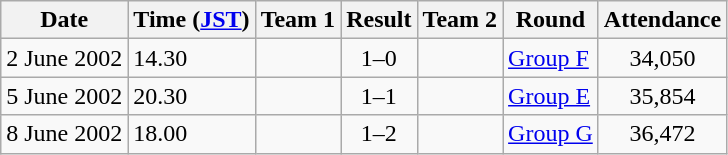<table class="wikitable">
<tr>
<th>Date</th>
<th>Time (<a href='#'>JST</a>)</th>
<th>Team 1</th>
<th>Result</th>
<th>Team 2</th>
<th>Round</th>
<th>Attendance</th>
</tr>
<tr>
<td>2 June 2002</td>
<td>14.30</td>
<td></td>
<td style="text-align:center;">1–0</td>
<td></td>
<td><a href='#'>Group F</a></td>
<td style="text-align:center;">34,050</td>
</tr>
<tr>
<td>5 June 2002</td>
<td>20.30</td>
<td></td>
<td style="text-align:center;">1–1</td>
<td></td>
<td><a href='#'>Group E</a></td>
<td style="text-align:center;">35,854</td>
</tr>
<tr>
<td>8 June 2002</td>
<td>18.00</td>
<td></td>
<td style="text-align:center;">1–2</td>
<td></td>
<td><a href='#'>Group G</a></td>
<td style="text-align:center;">36,472</td>
</tr>
</table>
